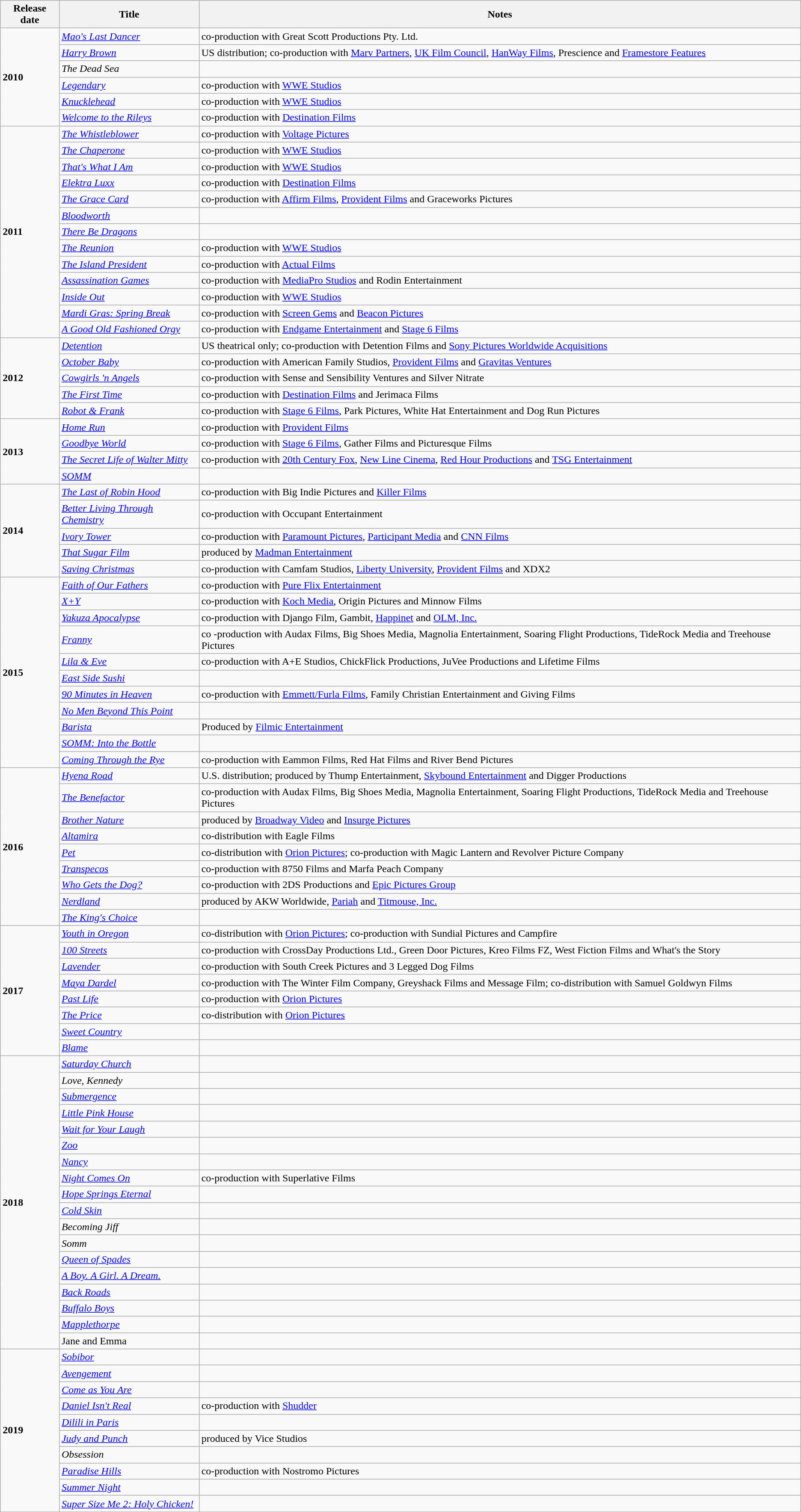<table class="wikitable sortable">
<tr>
<th>Release date</th>
<th>Title</th>
<th>Notes</th>
</tr>
<tr>
<td rowspan="6"><strong>2010</strong></td>
<td><em><a href='#'>Mao's Last Dancer</a></em></td>
<td>co-production with Great Scott Productions Pty. Ltd.</td>
</tr>
<tr>
<td><em><a href='#'>Harry Brown</a></em></td>
<td>US distribution; co-production with <a href='#'>Marv Partners</a>, <a href='#'>UK Film Council</a>, <a href='#'>HanWay Films</a>, Prescience and <a href='#'>Framestore Features</a></td>
</tr>
<tr>
<td><em>The Dead Sea</em></td>
<td></td>
</tr>
<tr>
<td><em><a href='#'>Legendary</a></em></td>
<td>co-production with <a href='#'>WWE Studios</a></td>
</tr>
<tr>
<td><em><a href='#'>Knucklehead</a></em></td>
<td>co-production with <a href='#'>WWE Studios</a></td>
</tr>
<tr>
<td><em><a href='#'>Welcome to the Rileys</a></em></td>
<td>co-production with <a href='#'>Destination Films</a></td>
</tr>
<tr>
<td rowspan="13"><strong>2011</strong></td>
<td><em><a href='#'>The Whistleblower</a></em></td>
<td>co-production with <a href='#'>Voltage Pictures</a></td>
</tr>
<tr>
<td><em><a href='#'>The Chaperone</a></em></td>
<td>co-production with <a href='#'>WWE Studios</a></td>
</tr>
<tr>
<td><em><a href='#'>That's What I Am</a></em></td>
<td>co-production with <a href='#'>WWE Studios</a></td>
</tr>
<tr>
<td><em><a href='#'>Elektra Luxx</a></em></td>
<td>co-production with <a href='#'>Destination Films</a></td>
</tr>
<tr>
<td><em><a href='#'>The Grace Card</a></em></td>
<td>co-production with <a href='#'>Affirm Films</a>, <a href='#'>Provident Films</a> and Graceworks Pictures</td>
</tr>
<tr>
<td><em><a href='#'>Bloodworth</a></em></td>
<td></td>
</tr>
<tr>
<td><em><a href='#'>There Be Dragons</a></em></td>
<td></td>
</tr>
<tr>
<td><em><a href='#'>The Reunion</a></em></td>
<td>co-production with <a href='#'>WWE Studios</a></td>
</tr>
<tr>
<td><em><a href='#'>The Island President</a></em></td>
<td>co-production with <a href='#'>Actual Films</a></td>
</tr>
<tr>
<td><em><a href='#'>Assassination Games</a></em></td>
<td>co-production with <a href='#'>MediaPro Studios</a> and Rodin Entertainment</td>
</tr>
<tr>
<td><em><a href='#'>Inside Out</a></em></td>
<td>co-production with <a href='#'>WWE Studios</a></td>
</tr>
<tr>
<td><em><a href='#'>Mardi Gras: Spring Break</a></em></td>
<td>co-production with <a href='#'>Screen Gems</a> and <a href='#'>Beacon Pictures</a></td>
</tr>
<tr>
<td><em><a href='#'>A Good Old Fashioned Orgy</a></em></td>
<td>co-production with <a href='#'>Endgame Entertainment</a> and <a href='#'>Stage 6 Films</a></td>
</tr>
<tr>
<td rowspan="5"><strong>2012</strong></td>
<td><em><a href='#'>Detention</a></em></td>
<td>US theatrical only; co-production with Detention Films and <a href='#'>Sony Pictures Worldwide Acquisitions</a></td>
</tr>
<tr>
<td><em><a href='#'>October Baby</a></em></td>
<td>co-production with American Family Studios, <a href='#'>Provident Films</a> and <a href='#'>Gravitas Ventures</a></td>
</tr>
<tr>
<td><em><a href='#'>Cowgirls 'n Angels</a></em></td>
<td>co-production with Sense and Sensibility Ventures and Silver Nitrate</td>
</tr>
<tr>
<td><em><a href='#'>The First Time</a></em></td>
<td>co-production with <a href='#'>Destination Films</a> and Jerimaca Films</td>
</tr>
<tr>
<td><em><a href='#'>Robot & Frank</a></em></td>
<td>co-production with <a href='#'>Stage 6 Films</a>, Park Pictures, White Hat Entertainment and Dog Run Pictures</td>
</tr>
<tr>
<td rowspan="4"><strong>2013</strong></td>
<td><em><a href='#'>Home Run</a></em></td>
<td>co-production with <a href='#'>Provident Films</a></td>
</tr>
<tr>
<td><em><a href='#'>Goodbye World</a></em></td>
<td>co-production with <a href='#'>Stage 6 Films</a>, Gather Films and Picturesque Films</td>
</tr>
<tr>
<td><em><a href='#'>The Secret Life of Walter Mitty</a></em></td>
<td>co-production with <a href='#'>20th Century Fox</a>, <a href='#'>New Line Cinema</a>, <a href='#'>Red Hour Productions</a> and <a href='#'>TSG Entertainment</a></td>
</tr>
<tr>
<td><em><a href='#'>SOMM</a></em></td>
<td></td>
</tr>
<tr>
<td rowspan="5"><strong>2014</strong></td>
<td><em><a href='#'>The Last of Robin Hood</a></em></td>
<td>co-production with Big Indie Pictures and <a href='#'>Killer Films</a></td>
</tr>
<tr>
<td><em><a href='#'>Better Living Through Chemistry</a></em></td>
<td>co-production with Occupant Entertainment</td>
</tr>
<tr>
<td><em><a href='#'>Ivory Tower</a></em></td>
<td>co-production with <a href='#'>Paramount Pictures</a>, <a href='#'>Participant Media</a> and <a href='#'>CNN Films</a></td>
</tr>
<tr>
<td><em><a href='#'>That Sugar Film</a></em></td>
<td>produced by <a href='#'>Madman Entertainment</a></td>
</tr>
<tr>
<td><em><a href='#'>Saving Christmas</a></em></td>
<td>co-production with Camfam Studios, <a href='#'>Liberty University</a>, <a href='#'>Provident Films</a> and XDX2</td>
</tr>
<tr>
<td rowspan="11"><strong>2015</strong></td>
<td><em><a href='#'>Faith of Our Fathers</a></em></td>
<td>co-production with <a href='#'>Pure Flix Entertainment</a></td>
</tr>
<tr>
<td><em><a href='#'>X+Y</a></em></td>
<td>co-production with <a href='#'>Koch Media</a>, Origin Pictures and Minnow Films</td>
</tr>
<tr>
<td><em><a href='#'>Yakuza Apocalypse</a></em></td>
<td>co-production with Django Film, Gambit, <a href='#'>Happinet</a> and <a href='#'>OLM, Inc.</a></td>
</tr>
<tr>
<td><em><a href='#'>Franny</a></em></td>
<td>co -production with Audax Films, Big Shoes Media, Magnolia Entertainment, Soaring Flight Productions, TideRock Media and Treehouse Pictures</td>
</tr>
<tr>
<td><em><a href='#'>Lila & Eve</a></em></td>
<td>co-production with A+E Studios, ChickFlick Productions, JuVee Productions and Lifetime Films</td>
</tr>
<tr>
<td><em><a href='#'>East Side Sushi</a></em></td>
<td></td>
</tr>
<tr>
<td><em><a href='#'>90 Minutes in Heaven</a></em></td>
<td>co-production with <a href='#'>Emmett/Furla Films</a>, Family Christian Entertainment and Giving Films</td>
</tr>
<tr>
<td><em><a href='#'>No Men Beyond This Point</a></em></td>
<td></td>
</tr>
<tr>
<td><em><a href='#'>Barista</a></em></td>
<td>Produced by <a href='#'>Filmic Entertainment</a></td>
</tr>
<tr>
<td><em><a href='#'>SOMM: Into the Bottle</a></em></td>
<td></td>
</tr>
<tr>
<td><em><a href='#'>Coming Through the Rye</a></em></td>
<td>co-production with Eammon Films, Red Hat Films and River Bend Pictures</td>
</tr>
<tr>
<td rowspan="9"><strong>2016</strong></td>
<td><em><a href='#'>Hyena Road</a></em></td>
<td>U.S. distribution; produced by Thump Entertainment, <a href='#'>Skybound Entertainment</a> and Digger Productions</td>
</tr>
<tr>
<td><em><a href='#'>The Benefactor</a></em></td>
<td>co-production with Audax Films, Big Shoes Media, Magnolia Entertainment, Soaring Flight Productions, TideRock Media and Treehouse Pictures</td>
</tr>
<tr>
<td><em><a href='#'>Brother Nature</a></em></td>
<td>produced by <a href='#'>Broadway Video</a> and <a href='#'>Insurge Pictures</a></td>
</tr>
<tr>
<td><em><a href='#'>Altamira</a></em></td>
<td>co-distribution with Eagle Films</td>
</tr>
<tr>
<td><em><a href='#'>Pet</a></em></td>
<td>co-distribution with <a href='#'>Orion Pictures</a>; co-production with Magic Lantern and Revolver Picture Company</td>
</tr>
<tr>
<td><em><a href='#'>Transpecos</a></em></td>
<td>co-production with 8750 Films and Marfa Peach Company</td>
</tr>
<tr>
<td><em><a href='#'>Who Gets the Dog?</a></em></td>
<td>co-production with 2DS Productions and <a href='#'>Epic Pictures Group</a></td>
</tr>
<tr>
<td><em><a href='#'>Nerdland</a></em></td>
<td>produced by AKW Worldwide, <a href='#'>Pariah</a> and <a href='#'>Titmouse, Inc.</a></td>
</tr>
<tr>
<td><em><a href='#'>The King's Choice</a></em></td>
<td></td>
</tr>
<tr>
<td rowspan="8"><strong>2017</strong></td>
<td><em><a href='#'>Youth in Oregon</a></em></td>
<td>co-distribution with <a href='#'>Orion Pictures</a>; co-production with Sundial Pictures and Campfire</td>
</tr>
<tr>
<td><em><a href='#'>100 Streets</a></em></td>
<td>co-production with CrossDay Productions Ltd., Green Door Pictures, Kreo Films FZ, West Fiction Films and What's the Story</td>
</tr>
<tr>
<td><em><a href='#'>Lavender</a></em></td>
<td>co-production with South Creek Pictures and 3 Legged Dog Films</td>
</tr>
<tr>
<td><em><a href='#'>Maya Dardel</a></em></td>
<td>co-production with The Winter Film Company, Greyshack Films and Message Film; co-distribution with Samuel Goldwyn Films</td>
</tr>
<tr>
<td><em><a href='#'>Past Life</a></em></td>
<td>co-production with <a href='#'>Orion Pictures</a></td>
</tr>
<tr>
<td><em><a href='#'>The Price</a></em></td>
<td>co-distribution with <a href='#'>Orion Pictures</a></td>
</tr>
<tr>
<td><em><a href='#'>Sweet Country</a></em></td>
<td></td>
</tr>
<tr>
<td><em><a href='#'>Blame</a></em></td>
<td></td>
</tr>
<tr>
<td rowspan="18"><strong>2018</strong></td>
<td><em><a href='#'>Saturday Church</a></em></td>
<td></td>
</tr>
<tr>
<td><em>Love, Kennedy</em></td>
<td></td>
</tr>
<tr>
<td><em><a href='#'>Submergence</a></em></td>
<td></td>
</tr>
<tr>
<td><em><a href='#'>Little Pink House</a></em></td>
<td></td>
</tr>
<tr>
<td><em><a href='#'>Wait for Your Laugh</a></em></td>
<td></td>
</tr>
<tr>
<td><em><a href='#'>Zoo</a></em></td>
<td></td>
</tr>
<tr>
<td><em><a href='#'>Nancy</a></em></td>
<td></td>
</tr>
<tr>
<td><em><a href='#'>Night Comes On</a></em></td>
<td>co-production with Superlative Films</td>
</tr>
<tr>
<td><em><a href='#'>Hope Springs Eternal</a></em></td>
<td></td>
</tr>
<tr>
<td><em><a href='#'>Cold Skin</a></em></td>
<td></td>
</tr>
<tr>
<td><em>Becoming Jiff</em></td>
<td></td>
</tr>
<tr>
<td><em>Somm</em></td>
<td></td>
</tr>
<tr>
<td><em><a href='#'>Queen of Spades</a></em></td>
<td></td>
</tr>
<tr>
<td><em><a href='#'>A Boy. A Girl. A Dream.</a></em></td>
<td></td>
</tr>
<tr>
<td><em><a href='#'>Back Roads</a></em></td>
<td></td>
</tr>
<tr>
<td><em><a href='#'>Buffalo Boys</a></em></td>
<td></td>
</tr>
<tr>
<td><em><a href='#'>Mapplethorpe</a></em></td>
<td></td>
</tr>
<tr>
<td>Jane and Emma</td>
<td></td>
</tr>
<tr>
<td rowspan="10"><strong>2019</strong></td>
<td><em><a href='#'>Sobibor</a></em></td>
<td></td>
</tr>
<tr>
<td><em><a href='#'>Avengement</a></em></td>
<td></td>
</tr>
<tr>
<td><em><a href='#'>Come as You Are</a></em></td>
<td></td>
</tr>
<tr>
<td><em><a href='#'>Daniel Isn't Real</a></em></td>
<td>co-production with <a href='#'>Shudder</a></td>
</tr>
<tr>
<td><em><a href='#'>Dilili in Paris</a></em></td>
<td></td>
</tr>
<tr>
<td><em><a href='#'>Judy and Punch</a></em></td>
<td>produced by Vice Studios</td>
</tr>
<tr>
<td><em>Obsession</em></td>
<td></td>
</tr>
<tr>
<td><em><a href='#'>Paradise Hills</a></em></td>
<td>co-production with Nostromo Pictures</td>
</tr>
<tr>
<td><em><a href='#'>Summer Night</a></em></td>
<td></td>
</tr>
<tr>
<td><em><a href='#'>Super Size Me 2: Holy Chicken!</a></em></td>
<td></td>
</tr>
<tr>
</tr>
</table>
